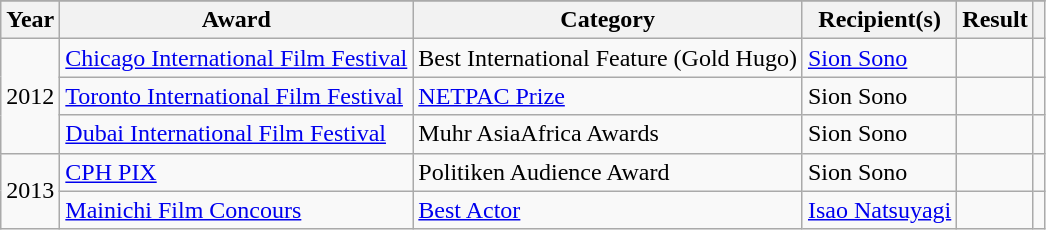<table class="wikitable sortable">
<tr style="background:#ccc; text-align:center;">
</tr>
<tr>
<th>Year</th>
<th>Award</th>
<th>Category</th>
<th>Recipient(s)</th>
<th>Result</th>
<th></th>
</tr>
<tr>
<td rowspan=3>2012</td>
<td><a href='#'>Chicago International Film Festival</a></td>
<td>Best International Feature (Gold Hugo)</td>
<td><a href='#'>Sion Sono</a></td>
<td></td>
<td></td>
</tr>
<tr>
<td><a href='#'>Toronto International Film Festival</a></td>
<td><a href='#'>NETPAC Prize</a></td>
<td>Sion Sono</td>
<td></td>
<td></td>
</tr>
<tr>
<td><a href='#'>Dubai International Film Festival</a></td>
<td>Muhr AsiaAfrica Awards</td>
<td>Sion Sono</td>
<td></td>
<td></td>
</tr>
<tr>
<td rowspan=2>2013</td>
<td><a href='#'>CPH PIX</a></td>
<td>Politiken Audience Award</td>
<td>Sion Sono</td>
<td></td>
<td></td>
</tr>
<tr>
<td><a href='#'>Mainichi Film Concours</a></td>
<td><a href='#'>Best Actor</a></td>
<td><a href='#'>Isao Natsuyagi</a></td>
<td></td>
<td></td>
</tr>
</table>
